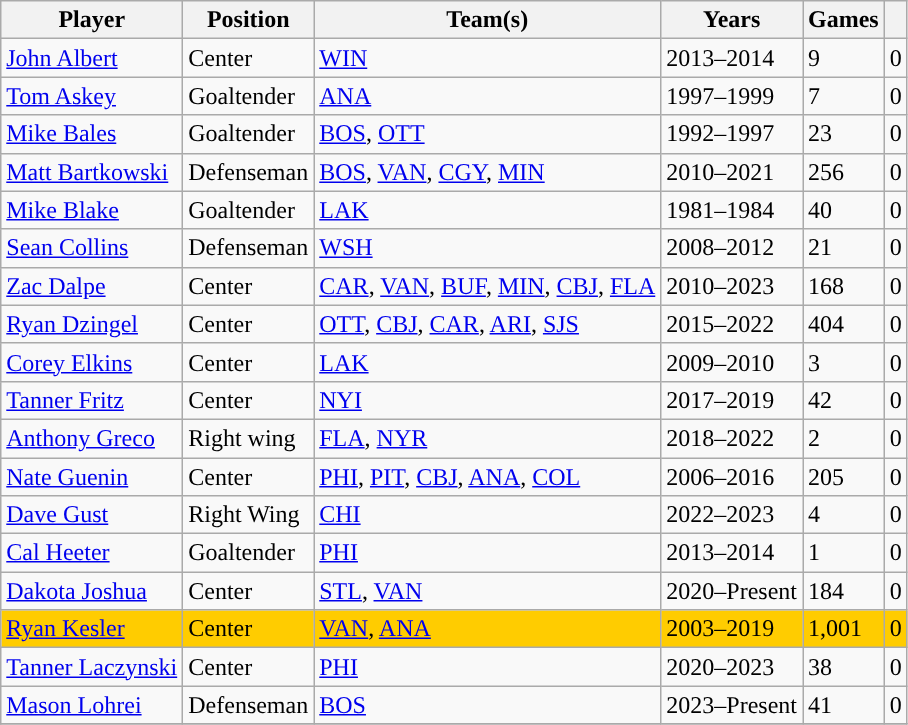<table class="wikitable sortable">
<tr>
<th>Player</th>
<th>Position</th>
<th>Team(s)</th>
<th>Years</th>
<th>Games</th>
<th><a href='#'></a></th>
</tr>
<tr>
<td><a href='#'>John Albert</a></td>
<td>Center</td>
<td><a href='#'>WIN</a></td>
<td>2013–2014</td>
<td>9</td>
<td>0</td>
</tr>
<tr>
<td><a href='#'>Tom Askey</a></td>
<td>Goaltender</td>
<td><a href='#'>ANA</a></td>
<td>1997–1999</td>
<td>7</td>
<td>0</td>
</tr>
<tr>
<td><a href='#'>Mike Bales</a></td>
<td>Goaltender</td>
<td><a href='#'>BOS</a>, <a href='#'>OTT</a></td>
<td>1992–1997</td>
<td>23</td>
<td>0</td>
</tr>
<tr>
<td><a href='#'>Matt Bartkowski</a></td>
<td>Defenseman</td>
<td><a href='#'>BOS</a>, <a href='#'>VAN</a>, <a href='#'>CGY</a>, <a href='#'>MIN</a></td>
<td>2010–2021</td>
<td>256</td>
<td>0</td>
</tr>
<tr>
<td><a href='#'>Mike Blake</a></td>
<td>Goaltender</td>
<td><a href='#'>LAK</a></td>
<td>1981–1984</td>
<td>40</td>
<td>0</td>
</tr>
<tr>
<td><a href='#'>Sean Collins</a></td>
<td>Defenseman</td>
<td><a href='#'>WSH</a></td>
<td>2008–2012</td>
<td>21</td>
<td>0</td>
</tr>
<tr>
<td><a href='#'>Zac Dalpe</a></td>
<td>Center</td>
<td><a href='#'>CAR</a>, <a href='#'>VAN</a>, <a href='#'>BUF</a>, <a href='#'>MIN</a>, <a href='#'>CBJ</a>, <a href='#'>FLA</a></td>
<td>2010–2023</td>
<td>168</td>
<td>0</td>
</tr>
<tr>
<td><a href='#'>Ryan Dzingel</a></td>
<td>Center</td>
<td><a href='#'>OTT</a>, <a href='#'>CBJ</a>, <a href='#'>CAR</a>, <a href='#'>ARI</a>, <a href='#'>SJS</a></td>
<td>2015–2022</td>
<td>404</td>
<td>0</td>
</tr>
<tr>
<td><a href='#'>Corey Elkins</a></td>
<td>Center</td>
<td><a href='#'>LAK</a></td>
<td>2009–2010</td>
<td>3</td>
<td>0</td>
</tr>
<tr>
<td><a href='#'>Tanner Fritz</a></td>
<td>Center</td>
<td><a href='#'>NYI</a></td>
<td>2017–2019</td>
<td>42</td>
<td>0</td>
</tr>
<tr>
<td><a href='#'>Anthony Greco</a></td>
<td>Right wing</td>
<td><a href='#'>FLA</a>, <a href='#'>NYR</a></td>
<td>2018–2022</td>
<td>2</td>
<td>0</td>
</tr>
<tr>
<td><a href='#'>Nate Guenin</a></td>
<td>Center</td>
<td><a href='#'>PHI</a>, <a href='#'>PIT</a>, <a href='#'>CBJ</a>, <a href='#'>ANA</a>, <a href='#'>COL</a></td>
<td>2006–2016</td>
<td>205</td>
<td>0</td>
</tr>
<tr>
<td><a href='#'>Dave Gust</a></td>
<td>Right Wing</td>
<td><a href='#'>CHI</a></td>
<td>2022–2023</td>
<td>4</td>
<td>0</td>
</tr>
<tr>
<td><a href='#'>Cal Heeter</a></td>
<td>Goaltender</td>
<td><a href='#'>PHI</a></td>
<td>2013–2014</td>
<td>1</td>
<td>0</td>
</tr>
<tr>
<td><a href='#'>Dakota Joshua</a></td>
<td>Center</td>
<td><a href='#'>STL</a>, <a href='#'>VAN</a></td>
<td>2020–Present</td>
<td>184</td>
<td>0</td>
</tr>
<tr bgcolor=#FFCC00>
<td><a href='#'>Ryan Kesler</a></td>
<td>Center</td>
<td><a href='#'>VAN</a>, <a href='#'>ANA</a></td>
<td>2003–2019</td>
<td>1,001</td>
<td>0</td>
</tr>
<tr>
<td><a href='#'>Tanner Laczynski</a></td>
<td>Center</td>
<td><a href='#'>PHI</a></td>
<td>2020–2023</td>
<td>38</td>
<td>0</td>
</tr>
<tr>
<td><a href='#'>Mason Lohrei</a></td>
<td>Defenseman</td>
<td><a href='#'>BOS</a></td>
<td>2023–Present</td>
<td>41</td>
<td>0</td>
</tr>
<tr>
</tr>
</table>
